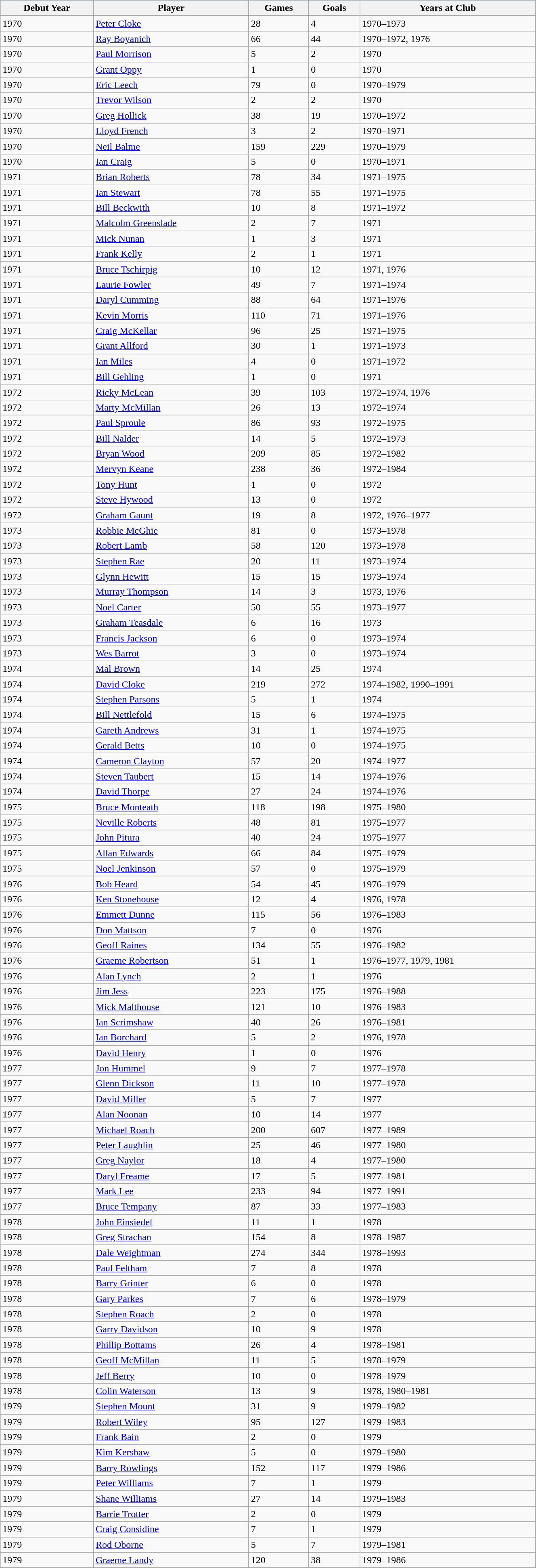<table class="wikitable" style="width:70%;">
<tr style="background:#87cefa;">
<th>Debut Year</th>
<th>Player</th>
<th>Games</th>
<th>Goals</th>
<th>Years at Club</th>
</tr>
<tr>
<td>1970</td>
<td><a href='#'>Peter Cloke</a></td>
<td>28</td>
<td>4</td>
<td>1970–1973</td>
</tr>
<tr>
<td>1970</td>
<td><a href='#'>Ray Boyanich</a></td>
<td>66</td>
<td>44</td>
<td>1970–1972, 1976</td>
</tr>
<tr>
<td>1970</td>
<td><a href='#'>Paul Morrison</a></td>
<td>5</td>
<td>2</td>
<td>1970</td>
</tr>
<tr>
<td>1970</td>
<td><a href='#'>Grant Oppy</a></td>
<td>1</td>
<td>0</td>
<td>1970</td>
</tr>
<tr>
<td>1970</td>
<td><a href='#'>Eric Leech</a></td>
<td>79</td>
<td>0</td>
<td>1970–1979</td>
</tr>
<tr>
<td>1970</td>
<td><a href='#'>Trevor Wilson</a></td>
<td>2</td>
<td>2</td>
<td>1970</td>
</tr>
<tr>
<td>1970</td>
<td><a href='#'>Greg Hollick</a></td>
<td>38</td>
<td>19</td>
<td>1970–1972</td>
</tr>
<tr>
<td>1970</td>
<td><a href='#'>Lloyd French</a></td>
<td>3</td>
<td>2</td>
<td>1970–1971</td>
</tr>
<tr>
<td>1970</td>
<td><a href='#'>Neil Balme</a></td>
<td>159</td>
<td>229</td>
<td>1970–1979</td>
</tr>
<tr>
<td>1970</td>
<td><a href='#'>Ian Craig</a></td>
<td>5</td>
<td>0</td>
<td>1970–1971</td>
</tr>
<tr>
<td>1971</td>
<td><a href='#'>Brian Roberts</a></td>
<td>78</td>
<td>34</td>
<td>1971–1975</td>
</tr>
<tr>
<td>1971</td>
<td><a href='#'>Ian Stewart</a></td>
<td>78</td>
<td>55</td>
<td>1971–1975</td>
</tr>
<tr>
<td>1971</td>
<td><a href='#'>Bill Beckwith</a></td>
<td>10</td>
<td>8</td>
<td>1971–1972</td>
</tr>
<tr>
<td>1971</td>
<td><a href='#'>Malcolm Greenslade</a></td>
<td>2</td>
<td>7</td>
<td>1971</td>
</tr>
<tr>
<td>1971</td>
<td><a href='#'>Mick Nunan</a></td>
<td>1</td>
<td>3</td>
<td>1971</td>
</tr>
<tr>
<td>1971</td>
<td><a href='#'>Frank Kelly</a></td>
<td>2</td>
<td>1</td>
<td>1971</td>
</tr>
<tr>
<td>1971</td>
<td><a href='#'>Bruce Tschirpig</a></td>
<td>10</td>
<td>12</td>
<td>1971, 1976</td>
</tr>
<tr>
<td>1971</td>
<td><a href='#'>Laurie Fowler</a></td>
<td>49</td>
<td>7</td>
<td>1971–1974</td>
</tr>
<tr>
<td>1971</td>
<td><a href='#'>Daryl Cumming</a></td>
<td>88</td>
<td>64</td>
<td>1971–1976</td>
</tr>
<tr>
<td>1971</td>
<td><a href='#'>Kevin Morris</a></td>
<td>110</td>
<td>71</td>
<td>1971–1976</td>
</tr>
<tr>
<td>1971</td>
<td><a href='#'>Craig McKellar</a></td>
<td>96</td>
<td>25</td>
<td>1971–1975</td>
</tr>
<tr>
<td>1971</td>
<td><a href='#'>Grant Allford</a></td>
<td>30</td>
<td>1</td>
<td>1971–1973</td>
</tr>
<tr>
<td>1971</td>
<td><a href='#'>Ian Miles</a></td>
<td>4</td>
<td>0</td>
<td>1971–1972</td>
</tr>
<tr>
<td>1971</td>
<td><a href='#'>Bill Gehling</a></td>
<td>1</td>
<td>0</td>
<td>1971</td>
</tr>
<tr>
<td>1972</td>
<td><a href='#'>Ricky McLean</a></td>
<td>39</td>
<td>103</td>
<td>1972–1974, 1976</td>
</tr>
<tr>
<td>1972</td>
<td><a href='#'>Marty McMillan</a></td>
<td>26</td>
<td>13</td>
<td>1972–1974</td>
</tr>
<tr>
<td>1972</td>
<td><a href='#'>Paul Sproule</a></td>
<td>86</td>
<td>93</td>
<td>1972–1975</td>
</tr>
<tr>
<td>1972</td>
<td><a href='#'>Bill Nalder</a></td>
<td>14</td>
<td>5</td>
<td>1972–1973</td>
</tr>
<tr>
<td>1972</td>
<td><a href='#'>Bryan Wood</a></td>
<td>209</td>
<td>85</td>
<td>1972–1982</td>
</tr>
<tr>
<td>1972</td>
<td><a href='#'>Mervyn Keane</a></td>
<td>238</td>
<td>36</td>
<td>1972–1984</td>
</tr>
<tr>
<td>1972</td>
<td><a href='#'>Tony Hunt</a></td>
<td>1</td>
<td>0</td>
<td>1972</td>
</tr>
<tr>
<td>1972</td>
<td><a href='#'>Steve Hywood</a></td>
<td>13</td>
<td>0</td>
<td>1972</td>
</tr>
<tr>
<td>1972</td>
<td><a href='#'>Graham Gaunt</a></td>
<td>19</td>
<td>8</td>
<td>1972, 1976–1977</td>
</tr>
<tr>
<td>1973</td>
<td><a href='#'>Robbie McGhie</a></td>
<td>81</td>
<td>0</td>
<td>1973–1978</td>
</tr>
<tr>
<td>1973</td>
<td><a href='#'>Robert Lamb</a></td>
<td>58</td>
<td>120</td>
<td>1973–1978</td>
</tr>
<tr>
<td>1973</td>
<td><a href='#'>Stephen Rae</a></td>
<td>20</td>
<td>11</td>
<td>1973–1974</td>
</tr>
<tr>
<td>1973</td>
<td><a href='#'>Glynn Hewitt</a></td>
<td>15</td>
<td>15</td>
<td>1973–1974</td>
</tr>
<tr>
<td>1973</td>
<td><a href='#'>Murray Thompson</a></td>
<td>14</td>
<td>3</td>
<td>1973, 1976</td>
</tr>
<tr>
<td>1973</td>
<td><a href='#'>Noel Carter</a></td>
<td>50</td>
<td>55</td>
<td>1973–1977</td>
</tr>
<tr>
<td>1973</td>
<td><a href='#'>Graham Teasdale</a></td>
<td>6</td>
<td>16</td>
<td>1973</td>
</tr>
<tr>
<td>1973</td>
<td><a href='#'>Francis Jackson</a></td>
<td>6</td>
<td>0</td>
<td>1973–1974</td>
</tr>
<tr>
<td>1973</td>
<td><a href='#'>Wes Barrot</a></td>
<td>3</td>
<td>0</td>
<td>1973–1974</td>
</tr>
<tr>
<td>1974</td>
<td><a href='#'>Mal Brown</a></td>
<td>14</td>
<td>25</td>
<td>1974</td>
</tr>
<tr>
<td>1974</td>
<td><a href='#'>David Cloke</a></td>
<td>219</td>
<td>272</td>
<td>1974–1982, 1990–1991</td>
</tr>
<tr>
<td>1974</td>
<td><a href='#'>Stephen Parsons</a></td>
<td>5</td>
<td>1</td>
<td>1974</td>
</tr>
<tr>
<td>1974</td>
<td><a href='#'>Bill Nettlefold</a></td>
<td>15</td>
<td>6</td>
<td>1974–1975</td>
</tr>
<tr>
<td>1974</td>
<td><a href='#'>Gareth Andrews</a></td>
<td>31</td>
<td>1</td>
<td>1974–1975</td>
</tr>
<tr>
<td>1974</td>
<td><a href='#'>Gerald Betts</a></td>
<td>10</td>
<td>0</td>
<td>1974–1975</td>
</tr>
<tr>
<td>1974</td>
<td><a href='#'>Cameron Clayton</a></td>
<td>57</td>
<td>20</td>
<td>1974–1977</td>
</tr>
<tr>
<td>1974</td>
<td><a href='#'>Steven Taubert</a></td>
<td>15</td>
<td>14</td>
<td>1974–1976</td>
</tr>
<tr>
<td>1974</td>
<td><a href='#'>David Thorpe</a></td>
<td>27</td>
<td>24</td>
<td>1974–1976</td>
</tr>
<tr>
<td>1975</td>
<td><a href='#'>Bruce Monteath</a></td>
<td>118</td>
<td>198</td>
<td>1975–1980</td>
</tr>
<tr>
<td>1975</td>
<td><a href='#'>Neville Roberts</a></td>
<td>48</td>
<td>81</td>
<td>1975–1977</td>
</tr>
<tr>
<td>1975</td>
<td><a href='#'>John Pitura</a></td>
<td>40</td>
<td>24</td>
<td>1975–1977</td>
</tr>
<tr>
<td>1975</td>
<td><a href='#'>Allan Edwards</a></td>
<td>66</td>
<td>84</td>
<td>1975–1979</td>
</tr>
<tr>
<td>1975</td>
<td><a href='#'>Noel Jenkinson</a></td>
<td>57</td>
<td>0</td>
<td>1975–1979</td>
</tr>
<tr>
<td>1976</td>
<td><a href='#'>Bob Heard</a></td>
<td>54</td>
<td>45</td>
<td>1976–1979</td>
</tr>
<tr>
<td>1976</td>
<td><a href='#'>Ken Stonehouse</a></td>
<td>12</td>
<td>4</td>
<td>1976, 1978</td>
</tr>
<tr>
<td>1976</td>
<td><a href='#'>Emmett Dunne</a></td>
<td>115</td>
<td>56</td>
<td>1976–1983</td>
</tr>
<tr>
<td>1976</td>
<td><a href='#'>Don Mattson</a></td>
<td>7</td>
<td>0</td>
<td>1976</td>
</tr>
<tr>
<td>1976</td>
<td><a href='#'>Geoff Raines</a></td>
<td>134</td>
<td>55</td>
<td>1976–1982</td>
</tr>
<tr>
<td>1976</td>
<td><a href='#'>Graeme Robertson</a></td>
<td>51</td>
<td>1</td>
<td>1976–1977, 1979, 1981</td>
</tr>
<tr>
<td>1976</td>
<td><a href='#'>Alan Lynch</a></td>
<td>2</td>
<td>1</td>
<td>1976</td>
</tr>
<tr>
<td>1976</td>
<td><a href='#'>Jim Jess</a></td>
<td>223</td>
<td>175</td>
<td>1976–1988</td>
</tr>
<tr>
<td>1976</td>
<td><a href='#'>Mick Malthouse</a></td>
<td>121</td>
<td>10</td>
<td>1976–1983</td>
</tr>
<tr>
<td>1976</td>
<td><a href='#'>Ian Scrimshaw</a></td>
<td>40</td>
<td>26</td>
<td>1976–1981</td>
</tr>
<tr>
<td>1976</td>
<td><a href='#'>Ian Borchard</a></td>
<td>5</td>
<td>2</td>
<td>1976, 1978</td>
</tr>
<tr>
<td>1976</td>
<td><a href='#'>David Henry</a></td>
<td>1</td>
<td>0</td>
<td>1976</td>
</tr>
<tr>
<td>1977</td>
<td><a href='#'>Jon Hummel</a></td>
<td>9</td>
<td>7</td>
<td>1977–1978</td>
</tr>
<tr>
<td>1977</td>
<td><a href='#'>Glenn Dickson</a></td>
<td>11</td>
<td>10</td>
<td>1977–1978</td>
</tr>
<tr>
<td>1977</td>
<td><a href='#'>David Miller</a></td>
<td>5</td>
<td>7</td>
<td>1977</td>
</tr>
<tr>
<td>1977</td>
<td><a href='#'>Alan Noonan</a></td>
<td>10</td>
<td>14</td>
<td>1977</td>
</tr>
<tr>
<td>1977</td>
<td><a href='#'>Michael Roach</a></td>
<td>200</td>
<td>607</td>
<td>1977–1989</td>
</tr>
<tr>
<td>1977</td>
<td><a href='#'>Peter Laughlin</a></td>
<td>25</td>
<td>46</td>
<td>1977–1980</td>
</tr>
<tr>
<td>1977</td>
<td><a href='#'>Greg Naylor</a></td>
<td>18</td>
<td>4</td>
<td>1977–1980</td>
</tr>
<tr>
<td>1977</td>
<td><a href='#'>Daryl Freame</a></td>
<td>17</td>
<td>5</td>
<td>1977–1981</td>
</tr>
<tr>
<td>1977</td>
<td><a href='#'>Mark Lee</a></td>
<td>233</td>
<td>94</td>
<td>1977–1991</td>
</tr>
<tr>
<td>1977</td>
<td><a href='#'>Bruce Tempany</a></td>
<td>87</td>
<td>33</td>
<td>1977–1983</td>
</tr>
<tr>
<td>1978</td>
<td><a href='#'>John Einsiedel</a></td>
<td>11</td>
<td>1</td>
<td>1978</td>
</tr>
<tr>
<td>1978</td>
<td><a href='#'>Greg Strachan</a></td>
<td>154</td>
<td>8</td>
<td>1978–1987</td>
</tr>
<tr>
<td>1978</td>
<td><a href='#'>Dale Weightman</a></td>
<td>274</td>
<td>344</td>
<td>1978–1993</td>
</tr>
<tr>
<td>1978</td>
<td><a href='#'>Paul Feltham</a></td>
<td>7</td>
<td>8</td>
<td>1978</td>
</tr>
<tr>
<td>1978</td>
<td><a href='#'>Barry Grinter</a></td>
<td>6</td>
<td>0</td>
<td>1978</td>
</tr>
<tr>
<td>1978</td>
<td><a href='#'>Gary Parkes</a></td>
<td>7</td>
<td>6</td>
<td>1978–1979</td>
</tr>
<tr>
<td>1978</td>
<td><a href='#'>Stephen Roach</a></td>
<td>2</td>
<td>0</td>
<td>1978</td>
</tr>
<tr>
<td>1978</td>
<td><a href='#'>Garry Davidson</a></td>
<td>10</td>
<td>9</td>
<td>1978</td>
</tr>
<tr>
<td>1978</td>
<td><a href='#'>Phillip Bottams</a></td>
<td>26</td>
<td>4</td>
<td>1978–1981</td>
</tr>
<tr>
<td>1978</td>
<td><a href='#'>Geoff McMillan</a></td>
<td>11</td>
<td>5</td>
<td>1978–1979</td>
</tr>
<tr>
<td>1978</td>
<td><a href='#'>Jeff Berry</a></td>
<td>10</td>
<td>0</td>
<td>1978–1979</td>
</tr>
<tr>
<td>1978</td>
<td><a href='#'>Colin Waterson</a></td>
<td>13</td>
<td>9</td>
<td>1978, 1980–1981</td>
</tr>
<tr>
<td>1979</td>
<td><a href='#'>Stephen Mount</a></td>
<td>31</td>
<td>9</td>
<td>1979–1982</td>
</tr>
<tr>
<td>1979</td>
<td><a href='#'>Robert Wiley</a></td>
<td>95</td>
<td>127</td>
<td>1979–1983</td>
</tr>
<tr>
<td>1979</td>
<td><a href='#'>Frank Bain</a></td>
<td>2</td>
<td>0</td>
<td>1979</td>
</tr>
<tr>
<td>1979</td>
<td><a href='#'>Kim Kershaw</a></td>
<td>5</td>
<td>0</td>
<td>1979–1980</td>
</tr>
<tr>
<td>1979</td>
<td><a href='#'>Barry Rowlings</a></td>
<td>152</td>
<td>117</td>
<td>1979–1986</td>
</tr>
<tr>
<td>1979</td>
<td><a href='#'>Peter Williams</a></td>
<td>7</td>
<td>1</td>
<td>1979</td>
</tr>
<tr>
<td>1979</td>
<td><a href='#'>Shane Williams</a></td>
<td>27</td>
<td>14</td>
<td>1979–1983</td>
</tr>
<tr>
<td>1979</td>
<td><a href='#'>Barrie Trotter</a></td>
<td>2</td>
<td>0</td>
<td>1979</td>
</tr>
<tr>
<td>1979</td>
<td><a href='#'>Craig Considine</a></td>
<td>7</td>
<td>1</td>
<td>1979</td>
</tr>
<tr>
<td>1979</td>
<td><a href='#'>Rod Oborne</a></td>
<td>5</td>
<td>7</td>
<td>1979–1981</td>
</tr>
<tr>
<td>1979</td>
<td><a href='#'>Graeme Landy</a></td>
<td>120</td>
<td>38</td>
<td>1979–1986</td>
</tr>
</table>
